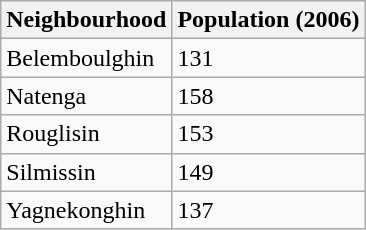<table class="wikitable">
<tr>
<th>Neighbourhood</th>
<th>Population (2006)</th>
</tr>
<tr>
<td>Belemboulghin</td>
<td>131</td>
</tr>
<tr>
<td>Natenga</td>
<td>158</td>
</tr>
<tr>
<td>Rouglisin</td>
<td>153</td>
</tr>
<tr>
<td>Silmissin</td>
<td>149</td>
</tr>
<tr>
<td>Yagnekonghin</td>
<td>137</td>
</tr>
</table>
